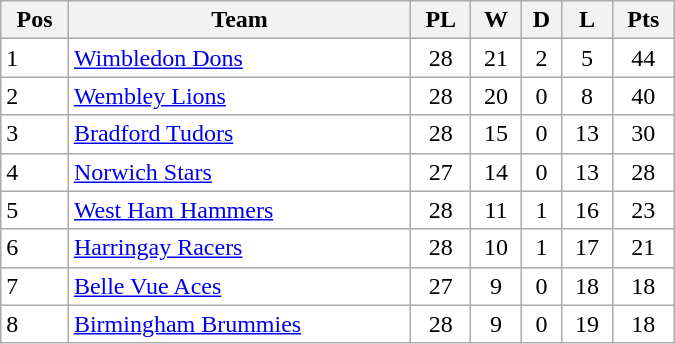<table class=wikitable width="450" style="background:#FFFFFF;">
<tr>
<th>Pos</th>
<th>Team</th>
<th>PL</th>
<th>W</th>
<th>D</th>
<th>L</th>
<th>Pts</th>
</tr>
<tr>
<td>1</td>
<td><a href='#'>Wimbledon Dons</a></td>
<td align="center">28</td>
<td align="center">21</td>
<td align="center">2</td>
<td align="center">5</td>
<td align="center">44</td>
</tr>
<tr>
<td>2</td>
<td><a href='#'>Wembley Lions</a></td>
<td align="center">28</td>
<td align="center">20</td>
<td align="center">0</td>
<td align="center">8</td>
<td align="center">40</td>
</tr>
<tr>
<td>3</td>
<td><a href='#'>Bradford Tudors</a></td>
<td align="center">28</td>
<td align="center">15</td>
<td align="center">0</td>
<td align="center">13</td>
<td align="center">30</td>
</tr>
<tr>
<td>4</td>
<td><a href='#'>Norwich Stars</a></td>
<td align="center">27</td>
<td align="center">14</td>
<td align="center">0</td>
<td align="center">13</td>
<td align="center">28</td>
</tr>
<tr>
<td>5</td>
<td><a href='#'>West Ham Hammers</a></td>
<td align="center">28</td>
<td align="center">11</td>
<td align="center">1</td>
<td align="center">16</td>
<td align="center">23</td>
</tr>
<tr>
<td>6</td>
<td><a href='#'>Harringay Racers</a></td>
<td align="center">28</td>
<td align="center">10</td>
<td align="center">1</td>
<td align="center">17</td>
<td align="center">21</td>
</tr>
<tr>
<td>7</td>
<td><a href='#'>Belle Vue Aces</a></td>
<td align="center">27</td>
<td align="center">9</td>
<td align="center">0</td>
<td align="center">18</td>
<td align="center">18</td>
</tr>
<tr>
<td>8</td>
<td><a href='#'>Birmingham Brummies</a></td>
<td align="center">28</td>
<td align="center">9</td>
<td align="center">0</td>
<td align="center">19</td>
<td align="center">18</td>
</tr>
</table>
